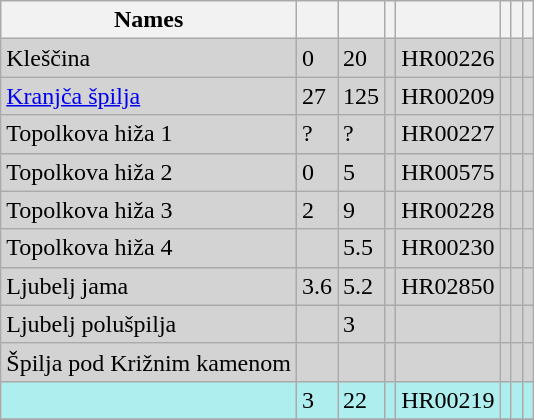<table class="wikitable sortable sticky-header">
<tr>
<th>Names</th>
<th></th>
<th></th>
<th></th>
<th></th>
<th></th>
<th></th>
<th></th>
</tr>
<tr bgcolor="LightGray">
<td>Kleščina</td>
<td>0</td>
<td>20</td>
<td></td>
<td>HR00226</td>
<td></td>
<td></td>
<td></td>
</tr>
<tr bgcolor="LightGray">
<td><a href='#'>Kranjča špilja</a></td>
<td>27</td>
<td>125</td>
<td></td>
<td>HR00209</td>
<td></td>
<td></td>
<td></td>
</tr>
<tr bgcolor="LightGray">
<td>Topolkova hiža 1</td>
<td>?</td>
<td>?</td>
<td></td>
<td>HR00227</td>
<td></td>
<td></td>
<td></td>
</tr>
<tr bgcolor="LightGray">
<td>Topolkova hiža 2</td>
<td>0</td>
<td>5</td>
<td></td>
<td>HR00575</td>
<td></td>
<td></td>
<td></td>
</tr>
<tr bgcolor="LightGray">
<td>Topolkova hiža 3</td>
<td>2</td>
<td>9</td>
<td></td>
<td>HR00228</td>
<td></td>
<td></td>
<td></td>
</tr>
<tr bgcolor="LightGray">
<td>Topolkova hiža 4</td>
<td></td>
<td>5.5</td>
<td></td>
<td>HR00230</td>
<td></td>
<td></td>
<td></td>
</tr>
<tr bgcolor="LightGray">
<td>Ljubelj jama</td>
<td>3.6</td>
<td>5.2</td>
<td></td>
<td>HR02850</td>
<td></td>
<td></td>
<td></td>
</tr>
<tr bgcolor="LightGray">
<td>Ljubelj polušpilja</td>
<td></td>
<td>3</td>
<td></td>
<td></td>
<td></td>
<td></td>
<td></td>
</tr>
<tr bgcolor="LightGray">
<td>Špilja pod Križnim kamenom</td>
<td></td>
<td></td>
<td></td>
<td></td>
<td></td>
<td></td>
<td></td>
</tr>
<tr bgcolor="PaleTurquoise">
<td></td>
<td>3</td>
<td>22</td>
<td> </td>
<td>HR00219</td>
<td></td>
<td></td>
<td></td>
</tr>
<tr>
</tr>
</table>
